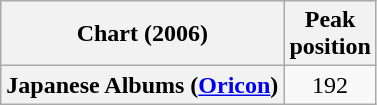<table class="wikitable plainrowheaders">
<tr>
<th>Chart (2006)</th>
<th>Peak<br>position</th>
</tr>
<tr>
<th scope="row">Japanese Albums (<a href='#'>Oricon</a>)</th>
<td style="text-align:center;">192</td>
</tr>
</table>
